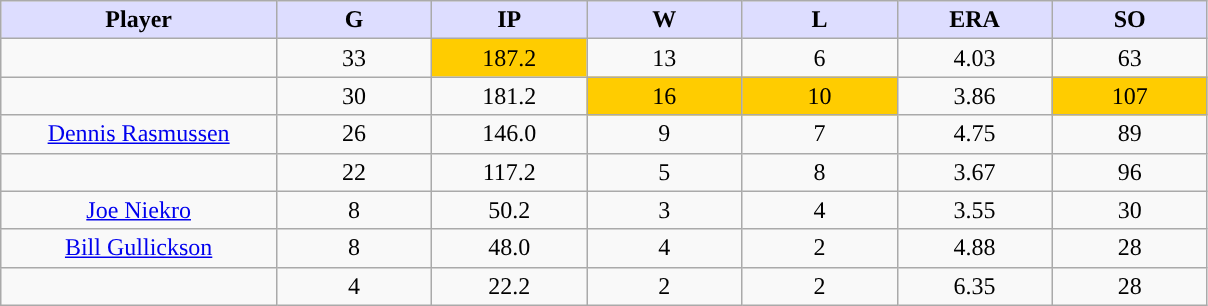<table class="wikitable sortable">
<tr>
<th style="background:#ddf; width:16%;">Player</th>
<th style="background:#ddf; width:9%;">G</th>
<th style="background:#ddf; width:9%;">IP</th>
<th style="background:#ddf; width:9%;">W</th>
<th style="background:#ddf; width:9%;">L</th>
<th style="background:#ddf; width:9%;">ERA</th>
<th style="background:#ddf; width:9%;">SO</th>
</tr>
<tr style="text-align:center;">
<td></td>
<td>33</td>
<td style="background:#fc0;">187.2</td>
<td>13</td>
<td>6</td>
<td>4.03</td>
<td>63</td>
</tr>
<tr style="text-align:center;">
<td></td>
<td>30</td>
<td>181.2</td>
<td style="background:#fc0;">16</td>
<td style="background:#fc0;">10</td>
<td>3.86</td>
<td style="background:#fc0;">107</td>
</tr>
<tr style="text-align:center;">
<td><a href='#'>Dennis Rasmussen</a></td>
<td>26</td>
<td>146.0</td>
<td>9</td>
<td>7</td>
<td>4.75</td>
<td>89</td>
</tr>
<tr align="center">
<td></td>
<td>22</td>
<td>117.2</td>
<td>5</td>
<td>8</td>
<td>3.67</td>
<td>96</td>
</tr>
<tr style="text-align:center;">
<td><a href='#'>Joe Niekro</a></td>
<td>8</td>
<td>50.2</td>
<td>3</td>
<td>4</td>
<td>3.55</td>
<td>30</td>
</tr>
<tr align="center">
<td><a href='#'>Bill Gullickson</a></td>
<td>8</td>
<td>48.0</td>
<td>4</td>
<td>2</td>
<td>4.88</td>
<td>28</td>
</tr>
<tr align="center">
<td></td>
<td>4</td>
<td>22.2</td>
<td>2</td>
<td>2</td>
<td>6.35</td>
<td>28</td>
</tr>
</table>
